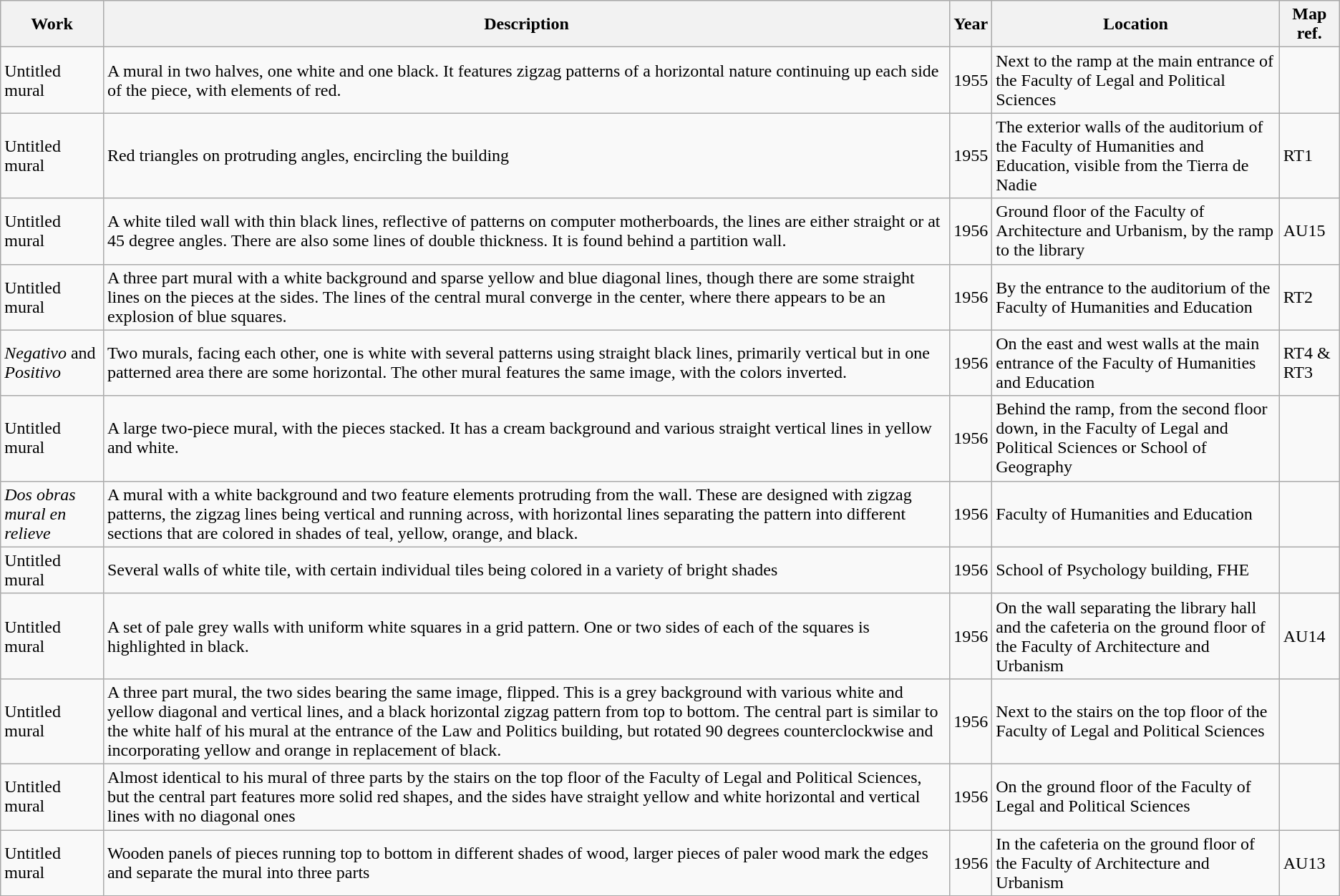<table class="wikitable mw-collapsible">
<tr>
<th>Work</th>
<th>Description</th>
<th>Year</th>
<th>Location</th>
<th>Map ref.</th>
</tr>
<tr>
<td>Untitled mural</td>
<td>A mural in two halves, one white and one black. It features zigzag patterns of a horizontal nature continuing up each side of the piece, with elements of red.</td>
<td>1955</td>
<td>Next to the ramp at the main entrance of the Faculty of Legal and Political Sciences</td>
<td></td>
</tr>
<tr>
<td>Untitled mural</td>
<td>Red triangles on protruding angles, encircling the building</td>
<td>1955</td>
<td>The exterior walls of the auditorium of the Faculty of Humanities and Education, visible from the Tierra de Nadie</td>
<td>RT1</td>
</tr>
<tr>
<td>Untitled mural</td>
<td>A white tiled wall with thin black lines, reflective of patterns on computer motherboards, the lines are either straight or at 45 degree angles. There are also some lines of double thickness. It is found behind a partition wall.</td>
<td>1956</td>
<td>Ground floor of the Faculty of Architecture and Urbanism, by the ramp to the library</td>
<td>AU15</td>
</tr>
<tr>
<td>Untitled mural</td>
<td>A three part mural with a white background and sparse yellow and blue diagonal lines, though there are some straight lines on the pieces at the sides. The lines of the central mural converge in the center, where there appears to be an explosion of blue squares.</td>
<td>1956</td>
<td>By the entrance to the auditorium of the Faculty of Humanities and Education</td>
<td>RT2</td>
</tr>
<tr>
<td><em>Negativo</em> and <em>Positivo</em></td>
<td>Two murals, facing each other, one is white with several patterns using straight black lines, primarily vertical but in one patterned area there are some horizontal. The other mural features the same image, with the colors inverted.</td>
<td>1956</td>
<td>On the east and west walls at the main entrance of the Faculty of Humanities and Education</td>
<td>RT4 & RT3</td>
</tr>
<tr>
<td>Untitled mural</td>
<td>A large two-piece mural, with the pieces stacked. It has a cream background and various straight vertical lines in yellow and white.</td>
<td>1956</td>
<td>Behind the ramp, from the second floor down, in the Faculty of Legal and Political Sciences or School of Geography</td>
<td></td>
</tr>
<tr>
<td><em>Dos obras mural en relieve</em></td>
<td>A mural with a white background and two feature elements protruding from the wall. These are designed with zigzag patterns, the zigzag lines being vertical and running across, with horizontal lines separating the pattern into different sections that are colored in shades of teal, yellow, orange, and black.</td>
<td>1956</td>
<td>Faculty of Humanities and Education</td>
<td></td>
</tr>
<tr>
<td>Untitled mural</td>
<td>Several walls of white tile, with certain individual tiles being colored in a variety of bright shades</td>
<td>1956</td>
<td>School of Psychology building, FHE</td>
<td></td>
</tr>
<tr>
<td>Untitled mural</td>
<td>A set of pale grey walls with uniform white squares in a grid pattern. One or two sides of each of the squares is highlighted in black.</td>
<td>1956</td>
<td>On the wall separating the library hall and the cafeteria on the ground floor of the Faculty of Architecture and Urbanism</td>
<td>AU14</td>
</tr>
<tr>
<td>Untitled mural</td>
<td>A three part mural, the two sides bearing the same image, flipped. This is a grey background with various white and yellow diagonal and vertical lines, and a black horizontal zigzag pattern from top to bottom. The central part is similar to the white half of his mural at the entrance of the Law and Politics building, but rotated 90 degrees counterclockwise and incorporating yellow and orange in replacement of black.</td>
<td>1956</td>
<td>Next to the stairs on the top floor of the Faculty of Legal and Political Sciences</td>
<td></td>
</tr>
<tr>
<td>Untitled mural</td>
<td>Almost identical to his mural of three parts by the stairs on the top floor of the Faculty of Legal and Political Sciences, but the central part features more solid red shapes, and the sides have straight yellow and white horizontal and vertical lines with no diagonal ones</td>
<td>1956</td>
<td>On the ground floor of the Faculty of Legal and Political Sciences</td>
<td></td>
</tr>
<tr>
<td>Untitled mural</td>
<td>Wooden panels of pieces running top to bottom in different shades of wood, larger pieces of paler wood mark the edges and separate the mural into three parts</td>
<td>1956</td>
<td>In the cafeteria on the ground floor of the Faculty of Architecture and Urbanism</td>
<td>AU13</td>
</tr>
</table>
